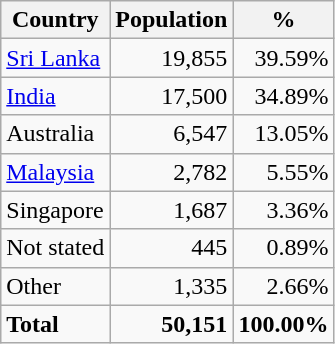<table class="wikitable" border="1" style="text-align:right;">
<tr>
<th>Country</th>
<th>Population</th>
<th>%</th>
</tr>
<tr>
<td align=left><a href='#'>Sri Lanka</a></td>
<td>19,855</td>
<td>39.59%</td>
</tr>
<tr>
<td align=left><a href='#'>India</a></td>
<td>17,500</td>
<td>34.89%</td>
</tr>
<tr>
<td align=left>Australia</td>
<td>6,547</td>
<td>13.05%</td>
</tr>
<tr>
<td align=left><a href='#'>Malaysia</a></td>
<td>2,782</td>
<td>5.55%</td>
</tr>
<tr>
<td align=left>Singapore</td>
<td>1,687</td>
<td>3.36%</td>
</tr>
<tr>
<td align=left>Not stated</td>
<td>445</td>
<td>0.89%</td>
</tr>
<tr>
<td align=left>Other</td>
<td>1,335</td>
<td>2.66%</td>
</tr>
<tr style="font-weight:bold">
<td align=left>Total</td>
<td>50,151</td>
<td>100.00%</td>
</tr>
</table>
